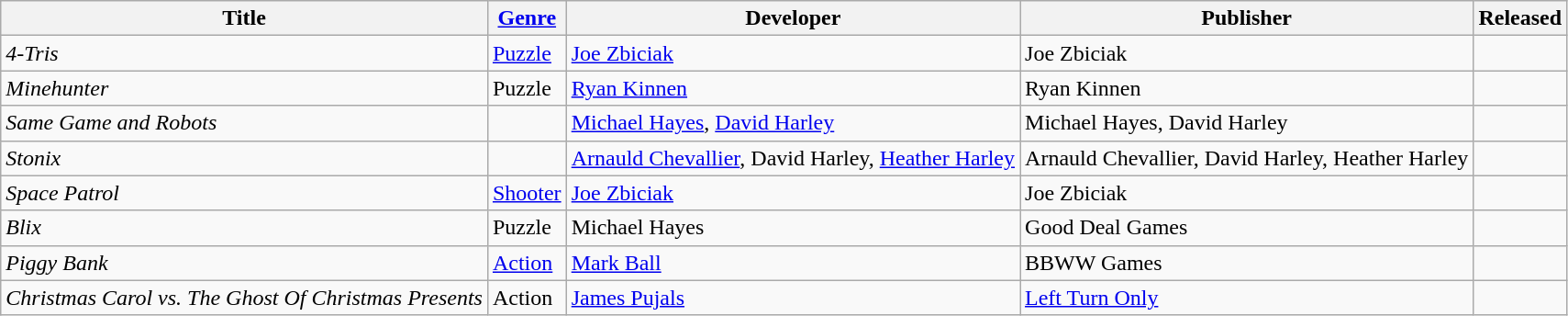<table class="wikitable sortable plainrowheaders" style="text-align:left;">
<tr>
<th>Title</th>
<th><a href='#'>Genre</a></th>
<th>Developer</th>
<th>Publisher</th>
<th>Released</th>
</tr>
<tr>
<td scope="row"><em>4-Tris</em></td>
<td><a href='#'>Puzzle</a></td>
<td><a href='#'>Joe Zbiciak</a></td>
<td>Joe Zbiciak</td>
<td></td>
</tr>
<tr>
<td scope="row"><em>Minehunter</em></td>
<td>Puzzle</td>
<td><a href='#'>Ryan Kinnen</a></td>
<td>Ryan Kinnen</td>
<td></td>
</tr>
<tr>
<td scope="row"><em>Same Game and Robots</em></td>
<td></td>
<td><a href='#'>Michael Hayes</a>, <a href='#'>David Harley</a></td>
<td>Michael Hayes, David Harley</td>
<td></td>
</tr>
<tr>
<td scope="row"><em>Stonix</em></td>
<td></td>
<td><a href='#'>Arnauld Chevallier</a>, David Harley, <a href='#'>Heather Harley</a></td>
<td>Arnauld Chevallier, David Harley, Heather Harley</td>
<td></td>
</tr>
<tr>
<td scope="row"><em>Space Patrol</em></td>
<td><a href='#'>Shooter</a></td>
<td><a href='#'>Joe Zbiciak</a></td>
<td>Joe Zbiciak</td>
<td></td>
</tr>
<tr>
<td scope="row"><em>Blix</em></td>
<td>Puzzle</td>
<td>Michael Hayes</td>
<td>Good Deal Games</td>
<td></td>
</tr>
<tr>
<td scope="row"><em>Piggy Bank</em></td>
<td><a href='#'>Action</a></td>
<td><a href='#'>Mark Ball</a></td>
<td>BBWW Games</td>
<td></td>
</tr>
<tr>
<td scope="row"><em>Christmas Carol vs. The Ghost Of Christmas Presents</em></td>
<td>Action</td>
<td><a href='#'>James Pujals</a></td>
<td><a href='#'>Left Turn Only</a></td>
<td></td>
</tr>
</table>
